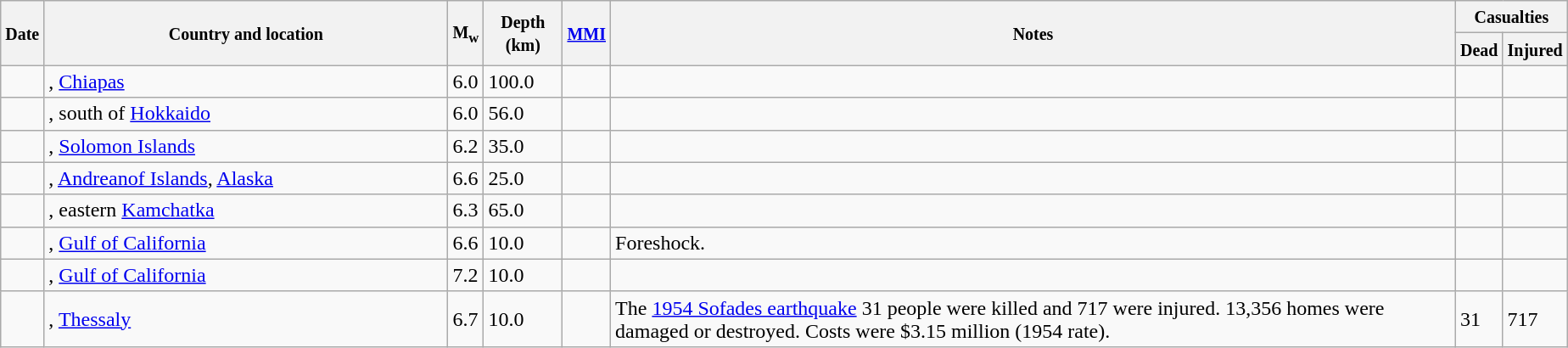<table class="wikitable sortable sort-under" style="border:1px black; margin-left:1em;">
<tr>
<th rowspan="2"><small>Date</small></th>
<th rowspan="2" style="width: 310px"><small>Country and location</small></th>
<th rowspan="2"><small>M<sub>w</sub></small></th>
<th rowspan="2"><small>Depth (km)</small></th>
<th rowspan="2"><small><a href='#'>MMI</a></small></th>
<th rowspan="2" class="unsortable"><small>Notes</small></th>
<th colspan="2"><small>Casualties</small></th>
</tr>
<tr>
<th><small>Dead</small></th>
<th><small>Injured</small></th>
</tr>
<tr>
<td></td>
<td>, <a href='#'>Chiapas</a></td>
<td>6.0</td>
<td>100.0</td>
<td></td>
<td></td>
<td></td>
<td></td>
</tr>
<tr>
<td></td>
<td>, south of <a href='#'>Hokkaido</a></td>
<td>6.0</td>
<td>56.0</td>
<td></td>
<td></td>
<td></td>
<td></td>
</tr>
<tr>
<td></td>
<td>, <a href='#'>Solomon Islands</a></td>
<td>6.2</td>
<td>35.0</td>
<td></td>
<td></td>
<td></td>
<td></td>
</tr>
<tr>
<td></td>
<td>, <a href='#'>Andreanof Islands</a>, <a href='#'>Alaska</a></td>
<td>6.6</td>
<td>25.0</td>
<td></td>
<td></td>
<td></td>
<td></td>
</tr>
<tr>
<td></td>
<td>, eastern <a href='#'>Kamchatka</a></td>
<td>6.3</td>
<td>65.0</td>
<td></td>
<td></td>
<td></td>
<td></td>
</tr>
<tr>
<td></td>
<td>, <a href='#'>Gulf of California</a></td>
<td>6.6</td>
<td>10.0</td>
<td></td>
<td>Foreshock.</td>
<td></td>
<td></td>
</tr>
<tr>
<td></td>
<td>, <a href='#'>Gulf of California</a></td>
<td>7.2</td>
<td>10.0</td>
<td></td>
<td></td>
<td></td>
<td></td>
</tr>
<tr>
<td></td>
<td>, <a href='#'>Thessaly</a></td>
<td>6.7</td>
<td>10.0</td>
<td></td>
<td>The <a href='#'>1954 Sofades earthquake</a> 31 people were killed and 717 were injured. 13,356 homes were damaged or destroyed. Costs were $3.15 million (1954 rate).</td>
<td>31</td>
<td>717</td>
</tr>
</table>
